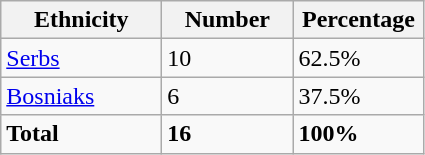<table class="wikitable">
<tr>
<th width="100px">Ethnicity</th>
<th width="80px">Number</th>
<th width="80px">Percentage</th>
</tr>
<tr>
<td><a href='#'>Serbs</a></td>
<td>10</td>
<td>62.5%</td>
</tr>
<tr>
<td><a href='#'>Bosniaks</a></td>
<td>6</td>
<td>37.5%</td>
</tr>
<tr>
<td><strong>Total</strong></td>
<td><strong>16</strong></td>
<td><strong>100%</strong></td>
</tr>
</table>
